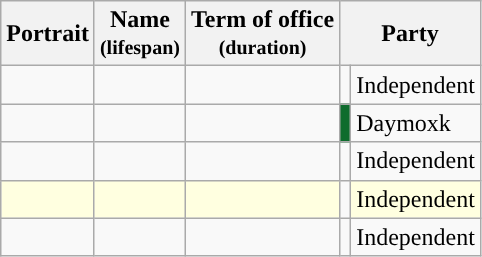<table class="wikitable">
<tr>
<th>Portrait</th>
<th>Name<br><small>(lifespan)</small></th>
<th>Term of office<br><small>(duration)</small></th>
<th colspan=2>Party</th>
</tr>
<tr>
<td></td>
<td></td>
<td></td>
<td style="background-color:"></td>
<td>Independent</td>
</tr>
<tr>
<td></td>
<td></td>
<td></td>
<td style="background-color:#0E6C2D"></td>
<td>Daymoxk</td>
</tr>
<tr>
<td></td>
<td></td>
<td></td>
<td style="background-color:"></td>
<td>Independent</td>
</tr>
<tr>
<td style="background:#FFFFE0"></td>
<td style="background:#FFFFE0"></td>
<td style="background:#FFFFE0"></td>
<td style="background-color:"></td>
<td style="background:#FFFFE0">Independent</td>
</tr>
<tr>
<td></td>
<td></td>
<td></td>
<td style="background-color:"></td>
<td>Independent</td>
</tr>
</table>
